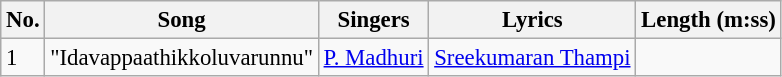<table class="wikitable" style="font-size:95%;">
<tr>
<th>No.</th>
<th>Song</th>
<th>Singers</th>
<th>Lyrics</th>
<th>Length (m:ss)</th>
</tr>
<tr>
<td>1</td>
<td>"Idavappaathikkoluvarunnu"</td>
<td><a href='#'>P. Madhuri</a></td>
<td><a href='#'>Sreekumaran Thampi</a></td>
<td></td>
</tr>
</table>
